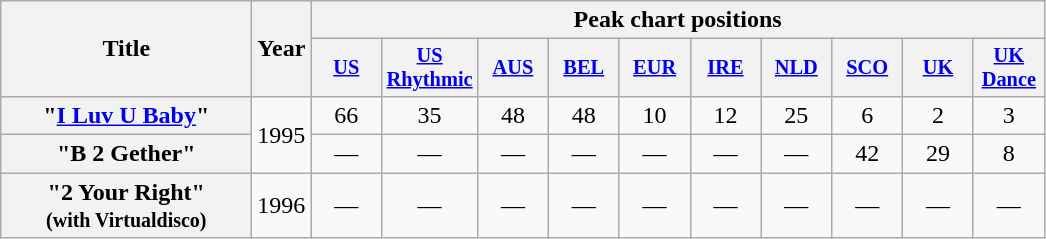<table class="wikitable plainrowheaders" style="text-align:center;">
<tr>
<th scope="col" rowspan="2" style="width:10em;">Title</th>
<th scope="col" rowspan="2">Year</th>
<th scope="col" colspan="10">Peak chart positions</th>
</tr>
<tr>
<th style="width:3em;font-size:85%;"><a href='#'>US</a><br></th>
<th style="width:3em;font-size:85%;"><a href='#'>US<br>Rhythmic</a><br></th>
<th style="width:3em;font-size:85%;"><a href='#'>AUS</a><br></th>
<th style="width:3em;font-size:85%;"><a href='#'>BEL</a><br></th>
<th style="width:3em;font-size:85%;"><a href='#'>EUR</a><br></th>
<th style="width:3em;font-size:85%;"><a href='#'>IRE</a><br></th>
<th style="width:3em;font-size:85%;"><a href='#'>NLD</a><br></th>
<th style="width:3em;font-size:85%;"><a href='#'>SCO</a><br></th>
<th style="width:3em;font-size:85%;"><a href='#'>UK</a><br></th>
<th style="width:3em;font-size:85%;"><a href='#'>UK Dance</a><br></th>
</tr>
<tr>
<th scope="row">"<a href='#'>I Luv U Baby</a>"</th>
<td rowspan="2">1995</td>
<td>66</td>
<td>35</td>
<td>48</td>
<td>48</td>
<td>10</td>
<td>12</td>
<td>25</td>
<td>6</td>
<td>2</td>
<td>3</td>
</tr>
<tr>
<th scope="row">"B 2 Gether"</th>
<td>—</td>
<td>—</td>
<td>—</td>
<td>—</td>
<td>—</td>
<td>—</td>
<td>—</td>
<td>42</td>
<td>29</td>
<td>8</td>
</tr>
<tr>
<th scope="row">"2 Your Right" <br><small>(with Virtualdisco)</small></th>
<td>1996</td>
<td>—</td>
<td>—</td>
<td>—</td>
<td>—</td>
<td>—</td>
<td>—</td>
<td>—</td>
<td>—</td>
<td>—</td>
<td>—</td>
</tr>
</table>
